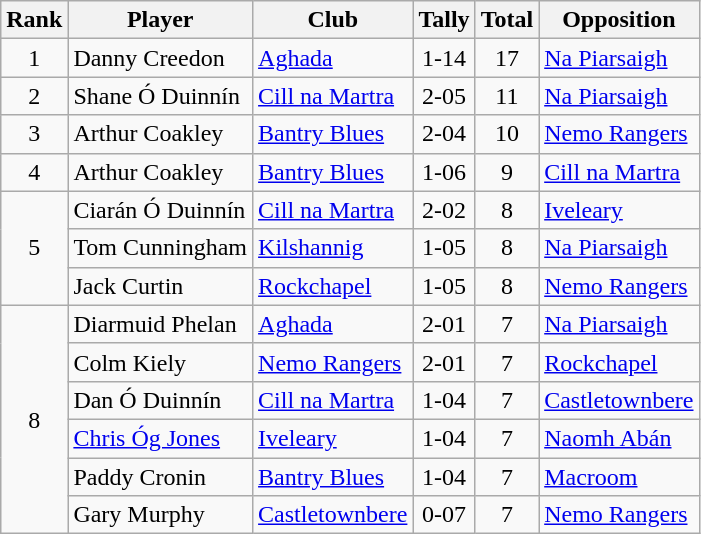<table class="wikitable">
<tr>
<th>Rank</th>
<th>Player</th>
<th>Club</th>
<th>Tally</th>
<th>Total</th>
<th>Opposition</th>
</tr>
<tr>
<td rowspan="1" style="text-align:center;">1</td>
<td>Danny Creedon</td>
<td><a href='#'>Aghada</a></td>
<td align=center>1-14</td>
<td align=center>17</td>
<td><a href='#'>Na Piarsaigh</a></td>
</tr>
<tr>
<td rowspan="1" style="text-align:center;">2</td>
<td>Shane Ó Duinnín</td>
<td><a href='#'>Cill na Martra</a></td>
<td align=center>2-05</td>
<td align=center>11</td>
<td><a href='#'>Na Piarsaigh</a></td>
</tr>
<tr>
<td rowspan="1" style="text-align:center;">3</td>
<td>Arthur Coakley</td>
<td><a href='#'>Bantry Blues</a></td>
<td align=center>2-04</td>
<td align=center>10</td>
<td><a href='#'>Nemo Rangers</a></td>
</tr>
<tr>
<td rowspan="1" style="text-align:center;">4</td>
<td>Arthur Coakley</td>
<td><a href='#'>Bantry Blues</a></td>
<td align=center>1-06</td>
<td align=center>9</td>
<td><a href='#'>Cill na Martra</a></td>
</tr>
<tr>
<td rowspan="3" style="text-align:center;">5</td>
<td>Ciarán Ó Duinnín</td>
<td><a href='#'>Cill na Martra</a></td>
<td align=center>2-02</td>
<td align=center>8</td>
<td><a href='#'>Iveleary</a></td>
</tr>
<tr>
<td>Tom Cunningham</td>
<td><a href='#'>Kilshannig</a></td>
<td align=center>1-05</td>
<td align=center>8</td>
<td><a href='#'>Na Piarsaigh</a></td>
</tr>
<tr>
<td>Jack Curtin</td>
<td><a href='#'>Rockchapel</a></td>
<td align=center>1-05</td>
<td align=center>8</td>
<td><a href='#'>Nemo Rangers</a></td>
</tr>
<tr>
<td rowspan="6" style="text-align:center;">8</td>
<td>Diarmuid Phelan</td>
<td><a href='#'>Aghada</a></td>
<td align=center>2-01</td>
<td align=center>7</td>
<td><a href='#'>Na Piarsaigh</a></td>
</tr>
<tr>
<td>Colm Kiely</td>
<td><a href='#'>Nemo Rangers</a></td>
<td align=center>2-01</td>
<td align=center>7</td>
<td><a href='#'>Rockchapel</a></td>
</tr>
<tr>
<td>Dan Ó Duinnín</td>
<td><a href='#'>Cill na Martra</a></td>
<td align=center>1-04</td>
<td align=center>7</td>
<td><a href='#'>Castletownbere</a></td>
</tr>
<tr>
<td><a href='#'>Chris Óg Jones</a></td>
<td><a href='#'>Iveleary</a></td>
<td align=center>1-04</td>
<td align=center>7</td>
<td><a href='#'>Naomh Abán</a></td>
</tr>
<tr>
<td>Paddy Cronin</td>
<td><a href='#'>Bantry Blues</a></td>
<td align=center>1-04</td>
<td align=center>7</td>
<td><a href='#'>Macroom</a></td>
</tr>
<tr>
<td>Gary Murphy</td>
<td><a href='#'>Castletownbere</a></td>
<td align=center>0-07</td>
<td align=center>7</td>
<td><a href='#'>Nemo Rangers</a></td>
</tr>
</table>
